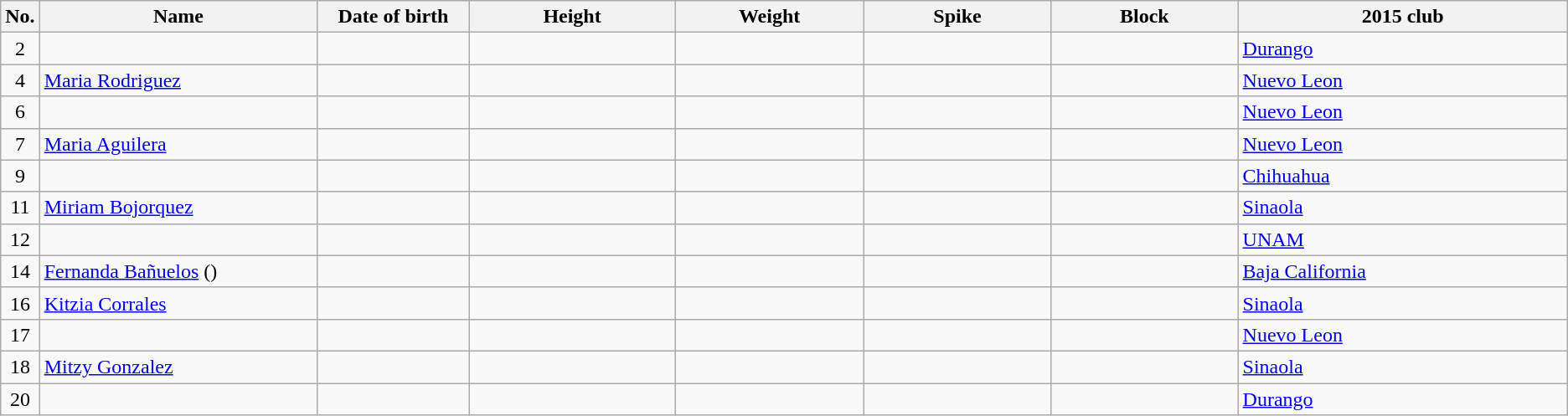<table class="wikitable sortable" style="text-align:center;">
<tr>
<th>No.</th>
<th style="width:15em">Name</th>
<th style="width:8em">Date of birth</th>
<th style="width:11em">Height</th>
<th style="width:10em">Weight</th>
<th style="width:10em">Spike</th>
<th style="width:10em">Block</th>
<th style="width:18em">2015 club</th>
</tr>
<tr>
<td>2</td>
<td align=left></td>
<td align=right></td>
<td></td>
<td></td>
<td></td>
<td></td>
<td align=left> <a href='#'>Durango</a></td>
</tr>
<tr>
<td>4</td>
<td align=left><a href='#'>Maria Rodriguez</a></td>
<td align=right></td>
<td></td>
<td></td>
<td></td>
<td></td>
<td align=left> <a href='#'>Nuevo Leon</a></td>
</tr>
<tr>
<td>6</td>
<td align=left></td>
<td align=right></td>
<td></td>
<td></td>
<td></td>
<td></td>
<td align=left> <a href='#'>Nuevo Leon</a></td>
</tr>
<tr>
<td>7</td>
<td align=left><a href='#'>Maria Aguilera</a></td>
<td align=right></td>
<td></td>
<td></td>
<td></td>
<td></td>
<td align=left> <a href='#'>Nuevo Leon</a></td>
</tr>
<tr>
<td>9</td>
<td align=left></td>
<td align=right></td>
<td></td>
<td></td>
<td></td>
<td></td>
<td align=left> <a href='#'>Chihuahua</a></td>
</tr>
<tr>
<td>11</td>
<td align=left><a href='#'>Miriam Bojorquez</a></td>
<td align=right></td>
<td></td>
<td></td>
<td></td>
<td></td>
<td align=left> <a href='#'>Sinaola</a></td>
</tr>
<tr>
<td>12</td>
<td align=left></td>
<td align=right></td>
<td></td>
<td></td>
<td></td>
<td></td>
<td align=left> <a href='#'>UNAM</a></td>
</tr>
<tr>
<td>14</td>
<td align=left><a href='#'>Fernanda Bañuelos</a> ()</td>
<td align=right></td>
<td></td>
<td></td>
<td></td>
<td></td>
<td align=left> <a href='#'>Baja California</a></td>
</tr>
<tr>
<td>16</td>
<td align=left><a href='#'>Kitzia Corrales</a></td>
<td align=right></td>
<td></td>
<td></td>
<td></td>
<td></td>
<td align=left> <a href='#'>Sinaola</a></td>
</tr>
<tr>
<td>17</td>
<td align=left></td>
<td align=right></td>
<td></td>
<td></td>
<td></td>
<td></td>
<td align=left> <a href='#'>Nuevo Leon</a></td>
</tr>
<tr>
<td>18</td>
<td align=left><a href='#'>Mitzy Gonzalez</a></td>
<td align=right></td>
<td></td>
<td></td>
<td></td>
<td></td>
<td align=left> <a href='#'>Sinaola</a></td>
</tr>
<tr>
<td>20</td>
<td align=left></td>
<td align=right></td>
<td></td>
<td></td>
<td></td>
<td></td>
<td align=left> <a href='#'>Durango</a></td>
</tr>
</table>
